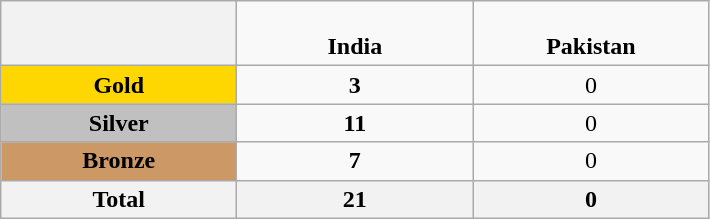<table class="wikitable" style="text-align:center">
<tr>
<th style="width:150px;"></th>
<td style="width:150px;" style="background-color:#0044AA"><span><br><strong>India</strong></span></td>
<td style="width:150px;"style="background-color:green"><span><br><strong>Pakistan</strong></span></td>
</tr>
<tr>
<td style="background:gold"><strong>Gold</strong></td>
<td><strong>3</strong></td>
<td>0</td>
</tr>
<tr>
<td style="background:silver"><strong>Silver</strong></td>
<td><strong>11</strong></td>
<td>0</td>
</tr>
<tr>
<td style="background:#cc9966"><strong>Bronze</strong></td>
<td><strong>7</strong></td>
<td>0</td>
</tr>
<tr>
<th>Total</th>
<th><strong>21</strong></th>
<th>0</th>
</tr>
</table>
